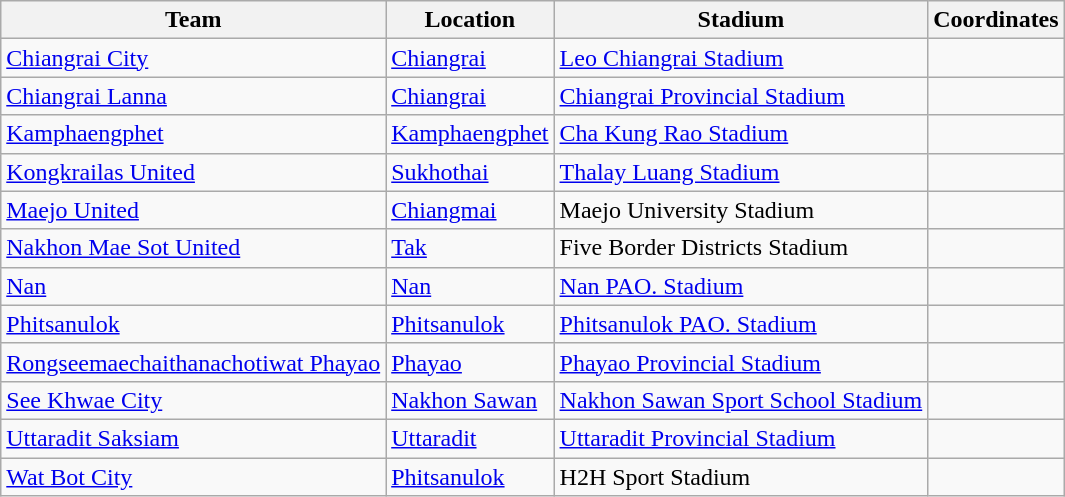<table class="wikitable sortable">
<tr>
<th>Team</th>
<th>Location</th>
<th>Stadium</th>
<th>Coordinates</th>
</tr>
<tr>
<td><a href='#'>Chiangrai City</a></td>
<td><a href='#'>Chiangrai</a> </td>
<td><a href='#'>Leo Chiangrai Stadium</a></td>
<td></td>
</tr>
<tr>
<td><a href='#'>Chiangrai Lanna</a></td>
<td><a href='#'>Chiangrai</a> </td>
<td><a href='#'>Chiangrai Provincial Stadium</a></td>
<td></td>
</tr>
<tr>
<td><a href='#'>Kamphaengphet</a></td>
<td><a href='#'>Kamphaengphet</a> </td>
<td><a href='#'>Cha Kung Rao Stadium</a></td>
<td></td>
</tr>
<tr>
<td><a href='#'>Kongkrailas United</a></td>
<td><a href='#'>Sukhothai</a> </td>
<td><a href='#'>Thalay Luang Stadium</a></td>
<td></td>
</tr>
<tr>
<td><a href='#'>Maejo United</a></td>
<td><a href='#'>Chiangmai</a> </td>
<td>Maejo University Stadium</td>
<td></td>
</tr>
<tr>
<td><a href='#'>Nakhon Mae Sot United</a></td>
<td><a href='#'>Tak</a> </td>
<td>Five Border Districts Stadium</td>
<td></td>
</tr>
<tr>
<td><a href='#'>Nan</a></td>
<td><a href='#'>Nan</a> </td>
<td><a href='#'>Nan PAO. Stadium</a></td>
<td></td>
</tr>
<tr>
<td><a href='#'>Phitsanulok</a></td>
<td><a href='#'>Phitsanulok</a> </td>
<td><a href='#'>Phitsanulok PAO. Stadium</a></td>
<td></td>
</tr>
<tr>
<td><a href='#'>Rongseemaechaithanachotiwat Phayao</a></td>
<td><a href='#'>Phayao</a> </td>
<td><a href='#'>Phayao Provincial Stadium</a></td>
<td></td>
</tr>
<tr>
<td><a href='#'>See Khwae City</a></td>
<td><a href='#'>Nakhon Sawan</a> </td>
<td><a href='#'>Nakhon Sawan Sport School Stadium</a></td>
<td></td>
</tr>
<tr>
<td><a href='#'>Uttaradit Saksiam</a></td>
<td><a href='#'>Uttaradit</a> </td>
<td><a href='#'>Uttaradit Provincial Stadium</a></td>
<td></td>
</tr>
<tr>
<td><a href='#'>Wat Bot City</a></td>
<td><a href='#'>Phitsanulok</a> </td>
<td>H2H Sport Stadium</td>
<td></td>
</tr>
</table>
